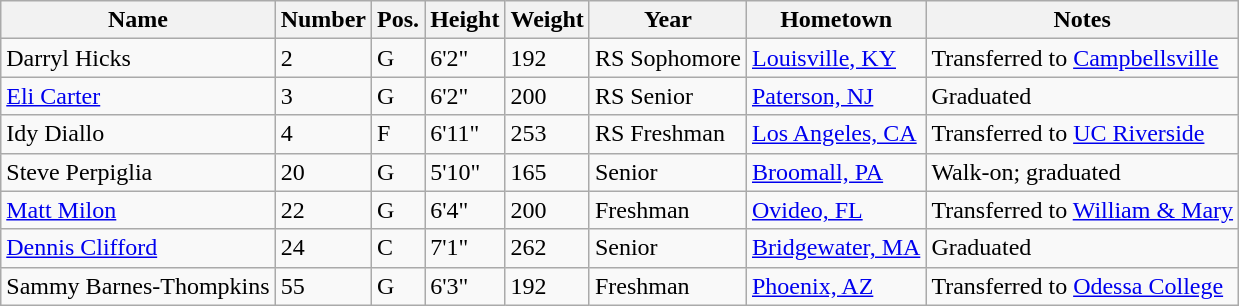<table class="wikitable sortable" border="1">
<tr>
<th>Name</th>
<th>Number</th>
<th>Pos.</th>
<th>Height</th>
<th>Weight</th>
<th>Year</th>
<th>Hometown</th>
<th class="unsortable">Notes</th>
</tr>
<tr>
<td>Darryl Hicks</td>
<td>2</td>
<td>G</td>
<td>6'2"</td>
<td>192</td>
<td>RS Sophomore</td>
<td><a href='#'>Louisville, KY</a></td>
<td>Transferred to <a href='#'>Campbellsville</a></td>
</tr>
<tr>
<td><a href='#'>Eli Carter</a></td>
<td>3</td>
<td>G</td>
<td>6'2"</td>
<td>200</td>
<td>RS Senior</td>
<td><a href='#'>Paterson, NJ</a></td>
<td>Graduated</td>
</tr>
<tr>
<td>Idy Diallo</td>
<td>4</td>
<td>F</td>
<td>6'11"</td>
<td>253</td>
<td>RS Freshman</td>
<td><a href='#'>Los Angeles, CA</a></td>
<td>Transferred to <a href='#'>UC Riverside</a></td>
</tr>
<tr>
<td>Steve Perpiglia</td>
<td>20</td>
<td>G</td>
<td>5'10"</td>
<td>165</td>
<td>Senior</td>
<td><a href='#'>Broomall, PA</a></td>
<td>Walk-on; graduated</td>
</tr>
<tr>
<td><a href='#'>Matt Milon</a></td>
<td>22</td>
<td>G</td>
<td>6'4"</td>
<td>200</td>
<td>Freshman</td>
<td><a href='#'>Ovideo, FL</a></td>
<td>Transferred to <a href='#'>William & Mary</a></td>
</tr>
<tr>
<td><a href='#'>Dennis Clifford</a></td>
<td>24</td>
<td>C</td>
<td>7'1"</td>
<td>262</td>
<td>Senior</td>
<td><a href='#'>Bridgewater, MA</a></td>
<td>Graduated</td>
</tr>
<tr>
<td>Sammy Barnes-Thompkins</td>
<td>55</td>
<td>G</td>
<td>6'3"</td>
<td>192</td>
<td>Freshman</td>
<td><a href='#'>Phoenix, AZ</a></td>
<td>Transferred to <a href='#'>Odessa College</a></td>
</tr>
</table>
